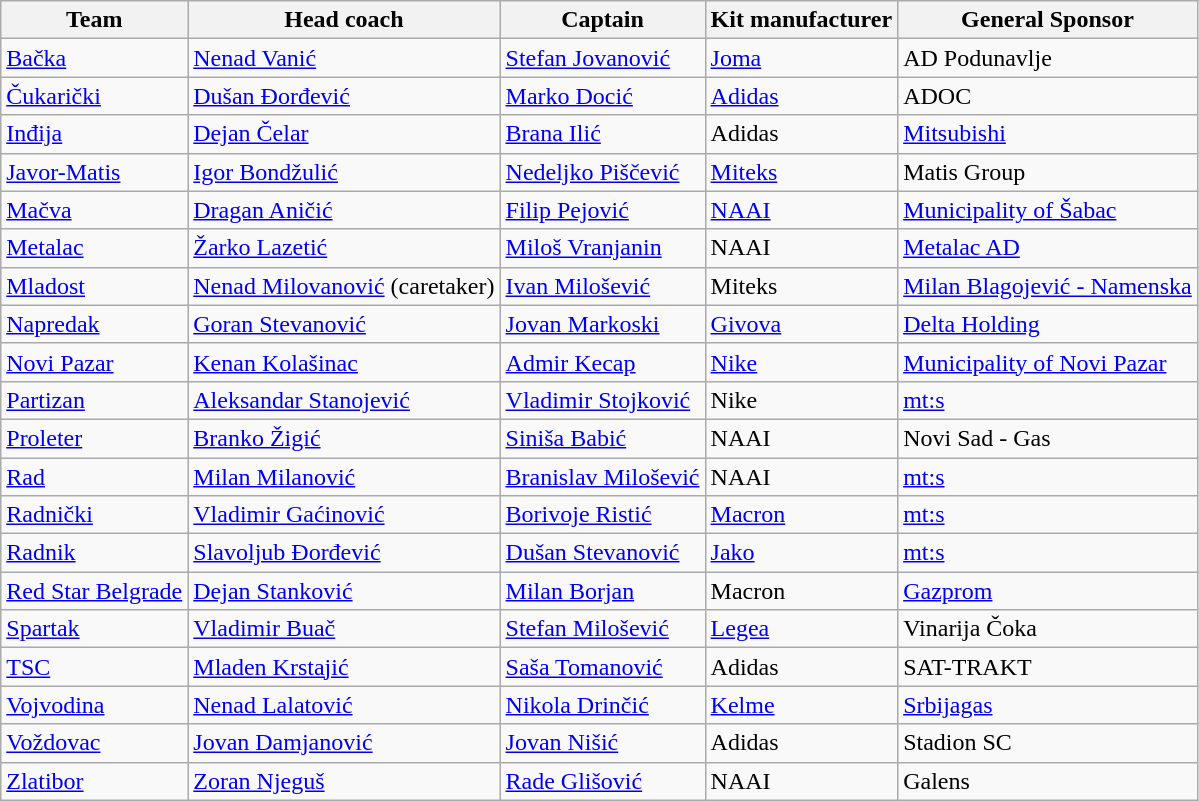<table class="wikitable sortable" style="text-align:left">
<tr>
<th>Team</th>
<th>Head coach</th>
<th>Captain</th>
<th>Kit manufacturer</th>
<th>General Sponsor</th>
</tr>
<tr>
<td><a href='#'>Bačka</a></td>
<td> <a href='#'>Nenad Vanić</a></td>
<td> <a href='#'>Stefan Jovanović</a></td>
<td><a href='#'>Joma</a></td>
<td>AD Podunavlje</td>
</tr>
<tr>
<td><a href='#'>Čukarički</a></td>
<td> <a href='#'>Dušan Đorđević</a></td>
<td> <a href='#'>Marko Docić</a></td>
<td><a href='#'>Adidas</a></td>
<td>ADOC</td>
</tr>
<tr>
<td><a href='#'>Inđija</a></td>
<td> <a href='#'>Dejan Čelar</a></td>
<td> <a href='#'>Brana Ilić</a></td>
<td>Adidas</td>
<td><a href='#'>Mitsubishi</a></td>
</tr>
<tr>
<td><a href='#'>Javor-Matis</a></td>
<td> <a href='#'>Igor Bondžulić</a></td>
<td> <a href='#'>Nedeljko Piščević</a></td>
<td><a href='#'>Miteks</a></td>
<td>Matis Group</td>
</tr>
<tr>
<td><a href='#'>Mačva</a></td>
<td> <a href='#'>Dragan Aničić</a></td>
<td> <a href='#'>Filip Pejović</a></td>
<td><a href='#'>NAAI</a></td>
<td><a href='#'>Municipality of Šabac</a></td>
</tr>
<tr>
<td><a href='#'>Metalac</a></td>
<td> <a href='#'>Žarko Lazetić</a></td>
<td> <a href='#'>Miloš Vranjanin</a></td>
<td>NAAI</td>
<td><a href='#'>Metalac AD</a></td>
</tr>
<tr>
<td><a href='#'>Mladost</a></td>
<td> <a href='#'>Nenad Milovanović</a> (caretaker)</td>
<td> <a href='#'>Ivan Milošević</a></td>
<td>Miteks</td>
<td><a href='#'>Milan Blagojević - Namenska</a></td>
</tr>
<tr>
<td><a href='#'>Napredak</a></td>
<td> <a href='#'>Goran Stevanović</a></td>
<td> <a href='#'>Jovan Markoski</a></td>
<td><a href='#'>Givova</a></td>
<td><a href='#'>Delta Holding</a></td>
</tr>
<tr>
<td><a href='#'>Novi Pazar</a></td>
<td> <a href='#'>Kenan Kolašinac</a></td>
<td> <a href='#'>Admir Kecap</a></td>
<td><a href='#'>Nike</a></td>
<td><a href='#'>Municipality of Novi Pazar</a></td>
</tr>
<tr>
<td><a href='#'>Partizan</a></td>
<td> <a href='#'>Aleksandar Stanojević</a></td>
<td> <a href='#'>Vladimir Stojković</a></td>
<td>Nike</td>
<td><a href='#'>mt:s</a></td>
</tr>
<tr>
<td><a href='#'>Proleter</a></td>
<td> <a href='#'>Branko Žigić</a></td>
<td> <a href='#'>Siniša Babić</a></td>
<td>NAAI</td>
<td>Novi Sad - Gas</td>
</tr>
<tr>
<td><a href='#'>Rad</a></td>
<td> <a href='#'>Milan Milanović</a></td>
<td> <a href='#'>Branislav Milošević</a></td>
<td>NAAI</td>
<td><a href='#'>mt:s</a></td>
</tr>
<tr>
<td><a href='#'>Radnički</a></td>
<td> <a href='#'>Vladimir Gaćinović</a></td>
<td> <a href='#'>Borivoje Ristić</a></td>
<td><a href='#'>Macron</a></td>
<td><a href='#'>mt:s</a></td>
</tr>
<tr>
<td><a href='#'>Radnik</a></td>
<td> <a href='#'>Slavoljub Đorđević</a></td>
<td> <a href='#'>Dušan Stevanović</a></td>
<td><a href='#'>Jako</a></td>
<td><a href='#'>mt:s</a></td>
</tr>
<tr>
<td><a href='#'>Red Star Belgrade</a></td>
<td> <a href='#'>Dejan Stanković</a></td>
<td> <a href='#'>Milan Borjan</a></td>
<td>Macron</td>
<td><a href='#'>Gazprom</a></td>
</tr>
<tr>
<td><a href='#'>Spartak</a></td>
<td> <a href='#'>Vladimir Buač</a></td>
<td> <a href='#'>Stefan Milošević</a></td>
<td><a href='#'>Legea</a></td>
<td>Vinarija Čoka</td>
</tr>
<tr>
<td><a href='#'>TSC</a></td>
<td> <a href='#'>Mladen Krstajić</a></td>
<td> <a href='#'>Saša Tomanović</a></td>
<td>Adidas</td>
<td>SAT-TRAKT</td>
</tr>
<tr>
<td><a href='#'>Vojvodina</a></td>
<td> <a href='#'>Nenad Lalatović</a></td>
<td> <a href='#'>Nikola Drinčić</a></td>
<td><a href='#'>Kelme</a></td>
<td><a href='#'>Srbijagas</a></td>
</tr>
<tr>
<td><a href='#'>Voždovac</a></td>
<td> <a href='#'>Jovan Damjanović</a></td>
<td> <a href='#'>Jovan Nišić</a></td>
<td>Adidas</td>
<td>Stadion SC</td>
</tr>
<tr>
<td><a href='#'>Zlatibor</a></td>
<td> <a href='#'>Zoran Njeguš</a></td>
<td> <a href='#'>Rade Glišović</a></td>
<td>NAAI</td>
<td>Galens</td>
</tr>
</table>
